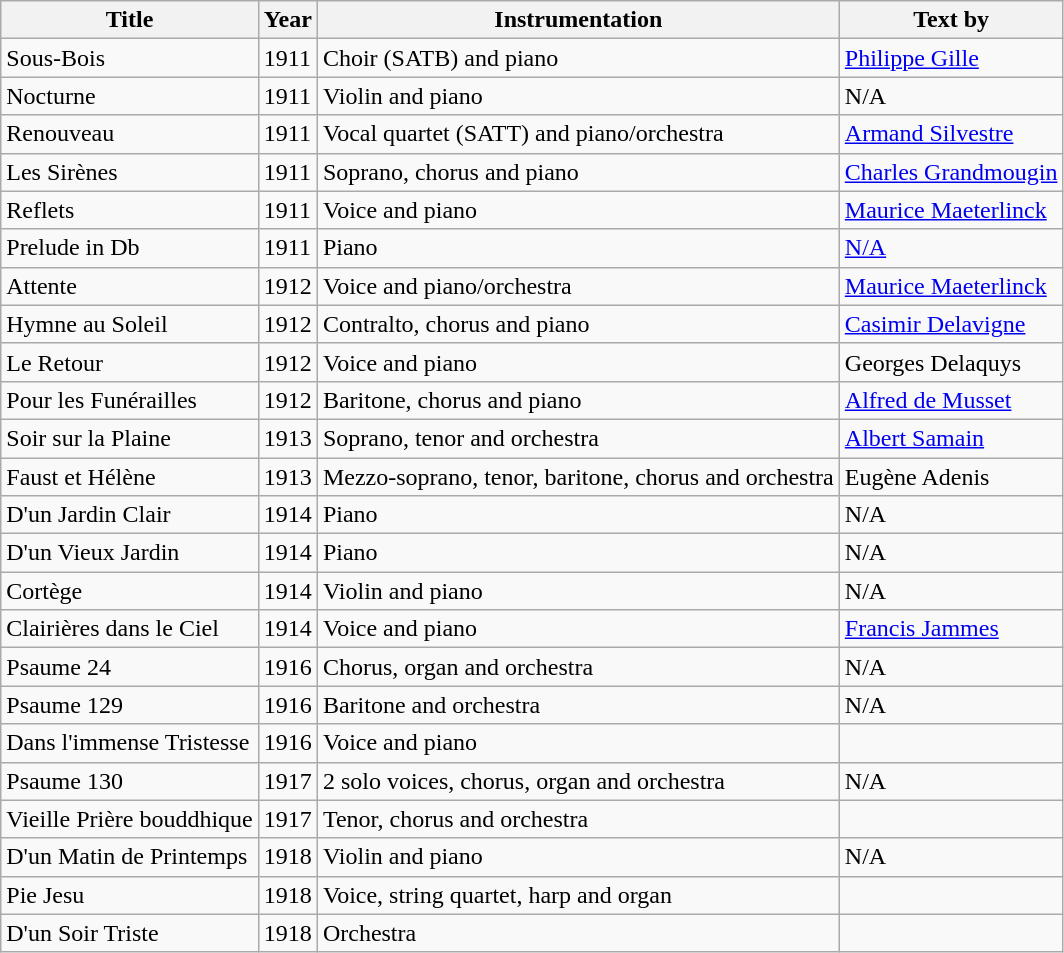<table class="wikitable">
<tr>
<th>Title</th>
<th>Year</th>
<th>Instrumentation</th>
<th>Text by</th>
</tr>
<tr>
<td>Sous-Bois</td>
<td>1911</td>
<td>Choir (SATB) and piano</td>
<td><a href='#'>Philippe Gille</a></td>
</tr>
<tr>
<td>Nocturne</td>
<td>1911</td>
<td>Violin and piano</td>
<td>N/A</td>
</tr>
<tr>
<td>Renouveau</td>
<td>1911</td>
<td>Vocal quartet (SATT) and piano/orchestra</td>
<td><a href='#'>Armand Silvestre</a></td>
</tr>
<tr>
<td>Les Sirènes</td>
<td>1911</td>
<td>Soprano, chorus and piano</td>
<td><a href='#'>Charles Grandmougin</a></td>
</tr>
<tr>
<td>Reflets</td>
<td>1911</td>
<td>Voice and piano</td>
<td><a href='#'>Maurice Maeterlinck</a></td>
</tr>
<tr>
<td>Prelude in Db</td>
<td>1911</td>
<td>Piano</td>
<td><a href='#'>N/A</a></td>
</tr>
<tr>
<td>Attente</td>
<td>1912</td>
<td>Voice and piano/orchestra</td>
<td><a href='#'>Maurice Maeterlinck</a></td>
</tr>
<tr>
<td>Hymne au Soleil</td>
<td>1912</td>
<td>Contralto, chorus and piano</td>
<td><a href='#'>Casimir Delavigne</a></td>
</tr>
<tr>
<td>Le Retour</td>
<td>1912</td>
<td>Voice and piano</td>
<td>Georges Delaquys</td>
</tr>
<tr>
<td>Pour les Funérailles</td>
<td>1912</td>
<td>Baritone, chorus and piano</td>
<td><a href='#'>Alfred de Musset</a></td>
</tr>
<tr>
<td>Soir sur la Plaine</td>
<td>1913</td>
<td>Soprano, tenor and orchestra</td>
<td><a href='#'>Albert Samain</a></td>
</tr>
<tr>
<td>Faust et Hélène</td>
<td>1913</td>
<td>Mezzo-soprano, tenor, baritone, chorus and orchestra</td>
<td>Eugène Adenis</td>
</tr>
<tr>
<td>D'un Jardin Clair</td>
<td>1914</td>
<td>Piano</td>
<td>N/A</td>
</tr>
<tr>
<td>D'un Vieux Jardin</td>
<td>1914</td>
<td>Piano</td>
<td>N/A</td>
</tr>
<tr>
<td>Cortège</td>
<td>1914</td>
<td>Violin and piano</td>
<td>N/A</td>
</tr>
<tr>
<td>Clairières dans le Ciel</td>
<td>1914</td>
<td>Voice and piano</td>
<td><a href='#'>Francis Jammes</a></td>
</tr>
<tr>
<td>Psaume 24</td>
<td>1916</td>
<td>Chorus, organ and orchestra</td>
<td>N/A</td>
</tr>
<tr>
<td>Psaume 129</td>
<td>1916</td>
<td>Baritone and orchestra</td>
<td>N/A</td>
</tr>
<tr>
<td>Dans l'immense Tristesse</td>
<td>1916</td>
<td>Voice and piano</td>
<td></td>
</tr>
<tr>
<td>Psaume 130</td>
<td>1917</td>
<td>2 solo voices, chorus, organ and orchestra</td>
<td>N/A</td>
</tr>
<tr>
<td>Vieille Prière bouddhique</td>
<td>1917</td>
<td>Tenor, chorus and orchestra</td>
<td></td>
</tr>
<tr>
<td>D'un Matin de Printemps</td>
<td>1918</td>
<td>Violin and piano</td>
<td>N/A</td>
</tr>
<tr>
<td>Pie Jesu</td>
<td>1918</td>
<td>Voice, string quartet, harp and organ</td>
<td></td>
</tr>
<tr>
<td>D'un Soir Triste</td>
<td>1918</td>
<td>Orchestra</td>
<td></td>
</tr>
</table>
